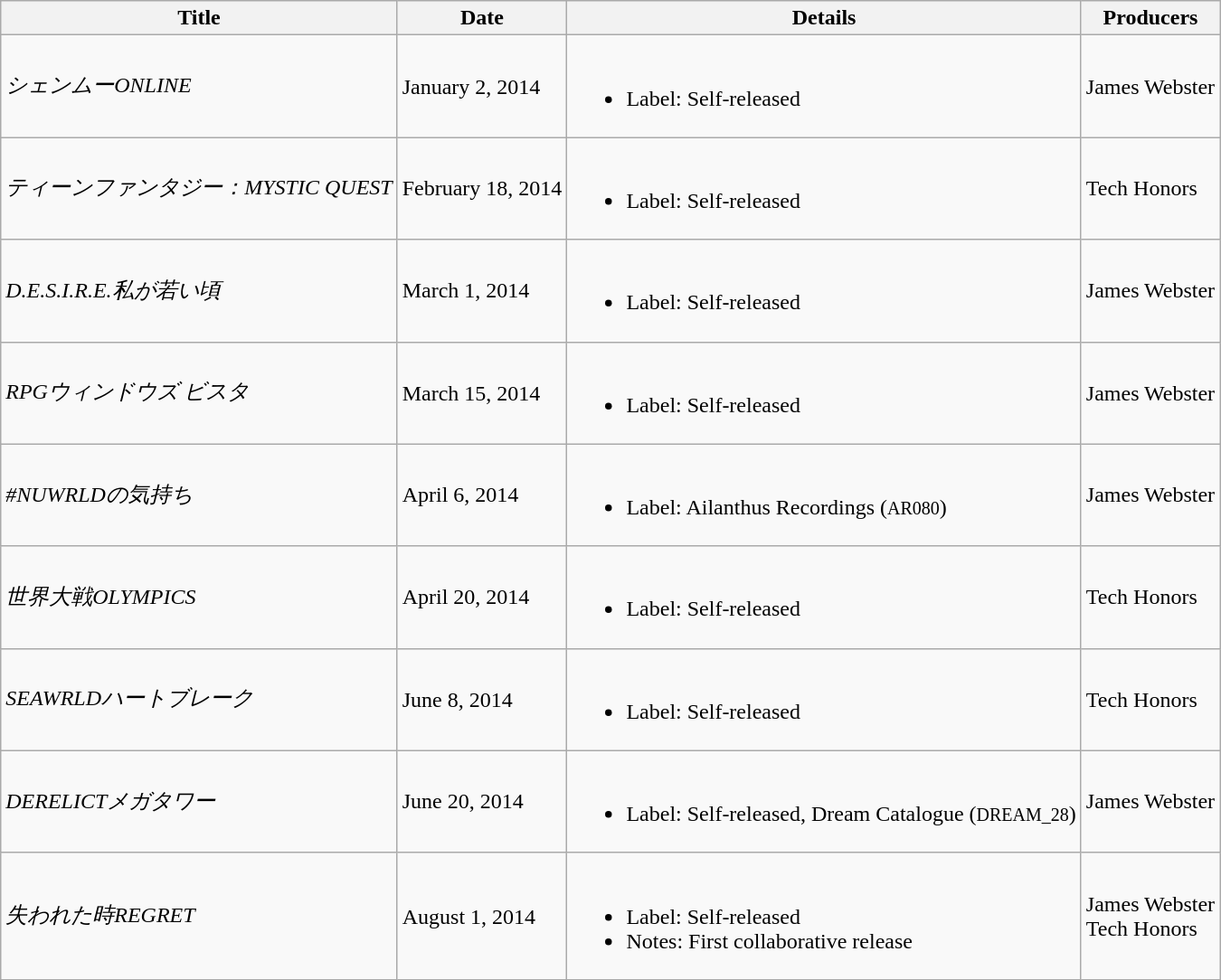<table class="wikitable">
<tr>
<th>Title</th>
<th>Date</th>
<th>Details</th>
<th>Producers</th>
</tr>
<tr>
<td><em>シェンムーONLINE</em></td>
<td>January 2, 2014</td>
<td><br><ul><li>Label: Self-released</li></ul></td>
<td>James Webster</td>
</tr>
<tr>
<td><em>ティーンファンタジー：MYSTIC QUEST</em></td>
<td>February 18, 2014</td>
<td><br><ul><li>Label: Self-released</li></ul></td>
<td>Tech Honors</td>
</tr>
<tr>
<td><em>D.E.S.I.R.E.私が若い頃</em></td>
<td>March 1, 2014</td>
<td><br><ul><li>Label: Self-released</li></ul></td>
<td>James Webster</td>
</tr>
<tr>
<td><em>RPGウィンドウズ ビスタ</em></td>
<td>March 15, 2014</td>
<td><br><ul><li>Label: Self-released</li></ul></td>
<td>James Webster</td>
</tr>
<tr>
<td><em>#NUWRLDの気持ち</em></td>
<td>April 6, 2014</td>
<td><br><ul><li>Label: Ailanthus Recordings (<small>AR080</small>)</li></ul></td>
<td>James Webster</td>
</tr>
<tr>
<td><em>世界大戦OLYMPICS</em></td>
<td>April 20, 2014</td>
<td><br><ul><li>Label: Self-released</li></ul></td>
<td>Tech Honors</td>
</tr>
<tr>
<td><em>SEAWRLDハートブレーク</em></td>
<td>June 8, 2014</td>
<td><br><ul><li>Label: Self-released</li></ul></td>
<td>Tech Honors</td>
</tr>
<tr>
<td><em>DERELICTメガタワー</em></td>
<td>June 20, 2014</td>
<td><br><ul><li>Label: Self-released, Dream Catalogue (<small>DREAM_28</small>)</li></ul></td>
<td>James Webster</td>
</tr>
<tr>
<td><em>失われた時REGRET</em></td>
<td>August 1, 2014</td>
<td><br><ul><li>Label: Self-released</li><li>Notes: First collaborative release</li></ul></td>
<td>James Webster<br>Tech Honors</td>
</tr>
</table>
